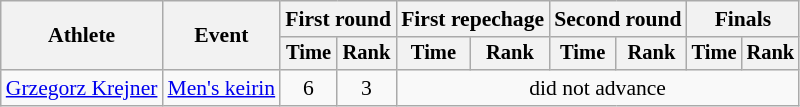<table class=wikitable style="font-size:90%">
<tr>
<th rowspan="2">Athlete</th>
<th rowspan="2">Event</th>
<th colspan=2>First round</th>
<th colspan=2>First repechage</th>
<th colspan=2>Second round</th>
<th colspan=2>Finals</th>
</tr>
<tr style="font-size:95%">
<th>Time</th>
<th>Rank</th>
<th>Time</th>
<th>Rank</th>
<th>Time</th>
<th>Rank</th>
<th>Time</th>
<th>Rank</th>
</tr>
<tr align=center>
<td align=left><a href='#'>Grzegorz Krejner</a></td>
<td align=left><a href='#'>Men's keirin</a></td>
<td>6</td>
<td>3</td>
<td colspan=6>did not advance</td>
</tr>
</table>
